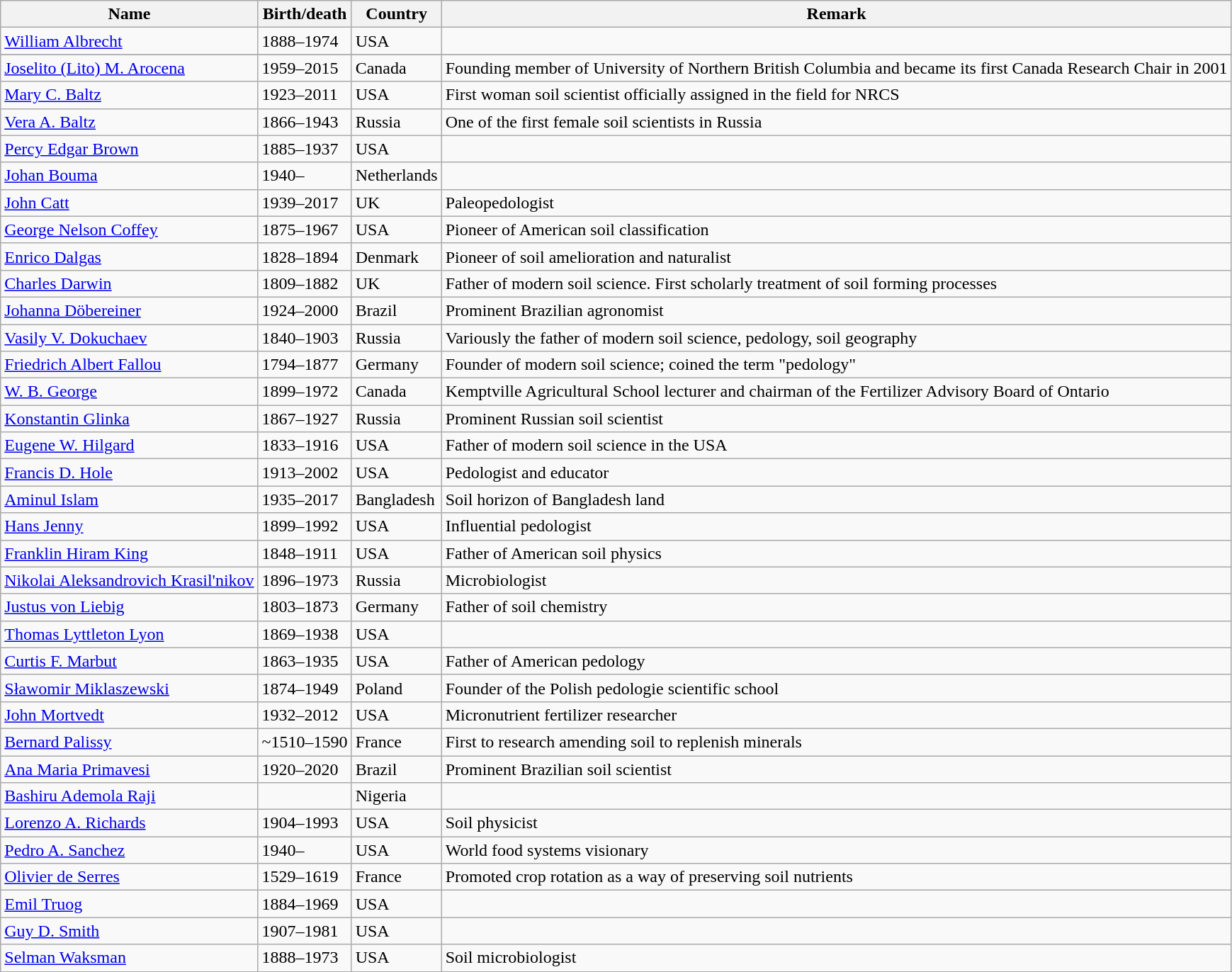<table class="wikitable sortable">
<tr>
<th>Name</th>
<th>Birth/death</th>
<th>Country</th>
<th>Remark</th>
</tr>
<tr>
<td><a href='#'>William Albrecht</a></td>
<td>1888–1974</td>
<td>USA</td>
<td></td>
</tr>
<tr>
</tr>
<tr>
<td><a href='#'>Joselito (Lito) M. Arocena</a></td>
<td>1959–2015</td>
<td>Canada</td>
<td>Founding member of University of Northern British Columbia and became its first Canada Research Chair in 2001</td>
</tr>
<tr>
<td><a href='#'>Mary C. Baltz</a></td>
<td>1923–2011</td>
<td>USA</td>
<td>First woman soil scientist officially assigned in the field for NRCS</td>
</tr>
<tr>
<td><a href='#'>Vera A. Baltz</a></td>
<td>1866–1943</td>
<td>Russia</td>
<td>One of the first female soil scientists in Russia</td>
</tr>
<tr>
<td><a href='#'>Percy Edgar Brown</a></td>
<td>1885–1937</td>
<td>USA</td>
<td></td>
</tr>
<tr>
<td><a href='#'>Johan Bouma</a></td>
<td>1940–</td>
<td>Netherlands</td>
<td></td>
</tr>
<tr>
<td><a href='#'>John Catt</a></td>
<td>1939–2017</td>
<td>UK</td>
<td>Paleopedologist</td>
</tr>
<tr>
<td><a href='#'>George Nelson Coffey</a></td>
<td>1875–1967</td>
<td>USA</td>
<td>Pioneer of American soil classification</td>
</tr>
<tr>
<td><a href='#'>Enrico Dalgas</a></td>
<td>1828–1894</td>
<td>Denmark</td>
<td>Pioneer of soil amelioration and naturalist</td>
</tr>
<tr>
<td><a href='#'>Charles Darwin</a></td>
<td>1809–1882</td>
<td>UK</td>
<td>Father of modern soil science. First scholarly treatment of soil forming processes</td>
</tr>
<tr>
<td><a href='#'>Johanna Döbereiner</a></td>
<td>1924–2000</td>
<td>Brazil</td>
<td>Prominent Brazilian agronomist</td>
</tr>
<tr>
<td><a href='#'>Vasily V. Dokuchaev</a></td>
<td>1840–1903</td>
<td>Russia</td>
<td>Variously the father of modern soil science, pedology, soil geography</td>
</tr>
<tr>
<td><a href='#'>Friedrich Albert Fallou</a></td>
<td>1794–1877</td>
<td>Germany</td>
<td>Founder of modern soil science; coined the term "pedology"</td>
</tr>
<tr>
<td><a href='#'>W. B. George</a></td>
<td>1899–1972</td>
<td>Canada</td>
<td>Kemptville Agricultural School lecturer and chairman of the Fertilizer Advisory Board of Ontario</td>
</tr>
<tr>
<td><a href='#'>Konstantin Glinka</a></td>
<td>1867–1927</td>
<td>Russia</td>
<td>Prominent Russian soil scientist</td>
</tr>
<tr>
<td><a href='#'>Eugene W. Hilgard</a></td>
<td>1833–1916</td>
<td>USA</td>
<td>Father of modern soil science in the USA</td>
</tr>
<tr>
<td><a href='#'>Francis D. Hole</a></td>
<td>1913–2002</td>
<td>USA</td>
<td>Pedologist and educator</td>
</tr>
<tr>
<td><a href='#'>Aminul Islam</a></td>
<td>1935–2017</td>
<td>Bangladesh</td>
<td>Soil horizon of Bangladesh land</td>
</tr>
<tr>
<td><a href='#'>Hans Jenny</a></td>
<td>1899–1992</td>
<td>USA</td>
<td>Influential pedologist</td>
</tr>
<tr>
<td><a href='#'>Franklin Hiram King</a></td>
<td>1848–1911</td>
<td>USA</td>
<td>Father of American soil physics</td>
</tr>
<tr>
<td><a href='#'>Nikolai Aleksandrovich Krasil'nikov</a></td>
<td>1896–1973</td>
<td>Russia</td>
<td>Microbiologist</td>
</tr>
<tr>
<td><a href='#'>Justus von Liebig</a></td>
<td>1803–1873</td>
<td>Germany</td>
<td>Father of soil chemistry</td>
</tr>
<tr>
<td><a href='#'>Thomas Lyttleton Lyon</a></td>
<td>1869–1938</td>
<td>USA</td>
<td></td>
</tr>
<tr>
<td><a href='#'>Curtis F. Marbut</a></td>
<td>1863–1935</td>
<td>USA</td>
<td>Father of American pedology</td>
</tr>
<tr>
<td><a href='#'>Sławomir Miklaszewski</a></td>
<td>1874–1949</td>
<td>Poland</td>
<td>Founder of the Polish pedologie scientific school</td>
</tr>
<tr>
<td><a href='#'>John Mortvedt</a></td>
<td>1932–2012</td>
<td>USA</td>
<td>Micronutrient fertilizer researcher</td>
</tr>
<tr>
<td><a href='#'>Bernard Palissy</a></td>
<td>~1510–1590</td>
<td>France</td>
<td>First to research amending soil to replenish minerals</td>
</tr>
<tr>
<td><a href='#'>Ana Maria Primavesi</a></td>
<td>1920–2020</td>
<td>Brazil</td>
<td>Prominent Brazilian soil scientist</td>
</tr>
<tr>
<td><a href='#'>Bashiru Ademola Raji</a></td>
<td></td>
<td>Nigeria</td>
<td></td>
</tr>
<tr>
<td><a href='#'>Lorenzo A. Richards</a></td>
<td>1904–1993</td>
<td>USA</td>
<td>Soil physicist</td>
</tr>
<tr>
<td><a href='#'>Pedro A. Sanchez</a></td>
<td>1940–</td>
<td>USA</td>
<td>World food systems visionary</td>
</tr>
<tr>
<td><a href='#'>Olivier de Serres</a></td>
<td>1529–1619</td>
<td>France</td>
<td>Promoted crop rotation as a way of preserving soil nutrients</td>
</tr>
<tr>
<td><a href='#'>Emil Truog</a></td>
<td>1884–1969</td>
<td>USA</td>
<td></td>
</tr>
<tr>
<td><a href='#'>Guy D. Smith</a></td>
<td>1907–1981</td>
<td>USA</td>
<td></td>
</tr>
<tr>
<td><a href='#'>Selman Waksman</a></td>
<td>1888–1973</td>
<td>USA</td>
<td>Soil microbiologist</td>
</tr>
<tr>
</tr>
</table>
